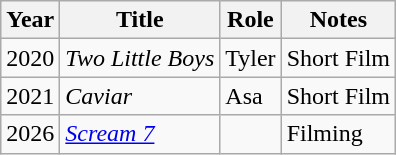<table class="wikitable">
<tr>
<th>Year</th>
<th>Title</th>
<th>Role</th>
<th>Notes</th>
</tr>
<tr>
<td>2020</td>
<td><em>Two Little Boys</em></td>
<td>Tyler</td>
<td>Short Film</td>
</tr>
<tr>
<td>2021</td>
<td><em>Caviar</em></td>
<td>Asa</td>
<td>Short Film</td>
</tr>
<tr>
<td>2026</td>
<td><em><a href='#'>Scream 7</a></em></td>
<td></td>
<td>Filming</td>
</tr>
</table>
